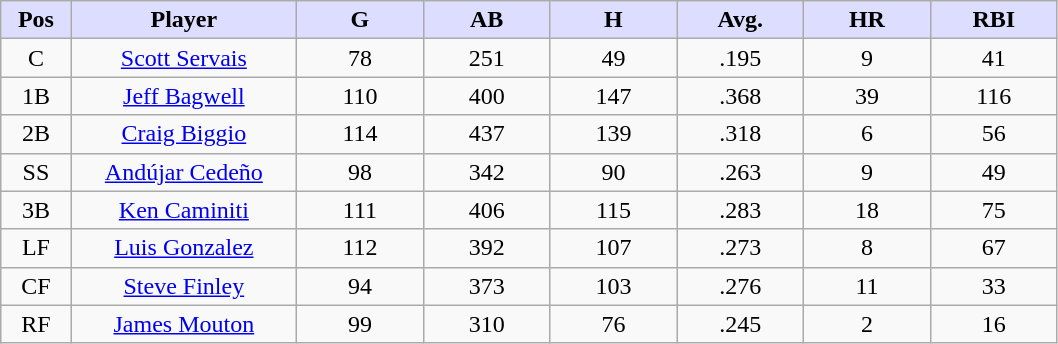<table class="wikitable sortable">
<tr>
<th style="background:#ddf; width:5%;">Pos</th>
<th style="background:#ddf; width:16%;">Player</th>
<th style="background:#ddf; width:9%;">G</th>
<th style="background:#ddf; width:9%;">AB</th>
<th style="background:#ddf; width:9%;">H</th>
<th style="background:#ddf; width:9%;">Avg.</th>
<th style="background:#ddf; width:9%;">HR</th>
<th style="background:#ddf; width:9%;">RBI</th>
</tr>
<tr align=center>
<td>C</td>
<td><a href='#'>Scott Servais</a></td>
<td>78</td>
<td>251</td>
<td>49</td>
<td>.195</td>
<td>9</td>
<td>41</td>
</tr>
<tr align=center>
<td>1B</td>
<td><a href='#'>Jeff Bagwell</a></td>
<td>110</td>
<td>400</td>
<td>147</td>
<td>.368</td>
<td>39</td>
<td>116</td>
</tr>
<tr align=center>
<td>2B</td>
<td><a href='#'>Craig Biggio</a></td>
<td>114</td>
<td>437</td>
<td>139</td>
<td>.318</td>
<td>6</td>
<td>56</td>
</tr>
<tr align=center>
<td>SS</td>
<td><a href='#'>Andújar Cedeño</a></td>
<td>98</td>
<td>342</td>
<td>90</td>
<td>.263</td>
<td>9</td>
<td>49</td>
</tr>
<tr align=center>
<td>3B</td>
<td><a href='#'>Ken Caminiti</a></td>
<td>111</td>
<td>406</td>
<td>115</td>
<td>.283</td>
<td>18</td>
<td>75</td>
</tr>
<tr align=center>
<td>LF</td>
<td><a href='#'>Luis Gonzalez</a></td>
<td>112</td>
<td>392</td>
<td>107</td>
<td>.273</td>
<td>8</td>
<td>67</td>
</tr>
<tr align=center>
<td>CF</td>
<td><a href='#'>Steve Finley</a></td>
<td>94</td>
<td>373</td>
<td>103</td>
<td>.276</td>
<td>11</td>
<td>33</td>
</tr>
<tr align=center>
<td>RF</td>
<td><a href='#'>James Mouton</a></td>
<td>99</td>
<td>310</td>
<td>76</td>
<td>.245</td>
<td>2</td>
<td>16</td>
</tr>
</table>
